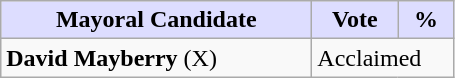<table class="wikitable">
<tr>
<th style="background:#ddf; width:200px;">Mayoral Candidate</th>
<th style="background:#ddf; width:50px;">Vote</th>
<th style="background:#ddf; width:30px;">%</th>
</tr>
<tr>
<td><strong>David Mayberry</strong> (X)</td>
<td colspan="2">Acclaimed</td>
</tr>
</table>
